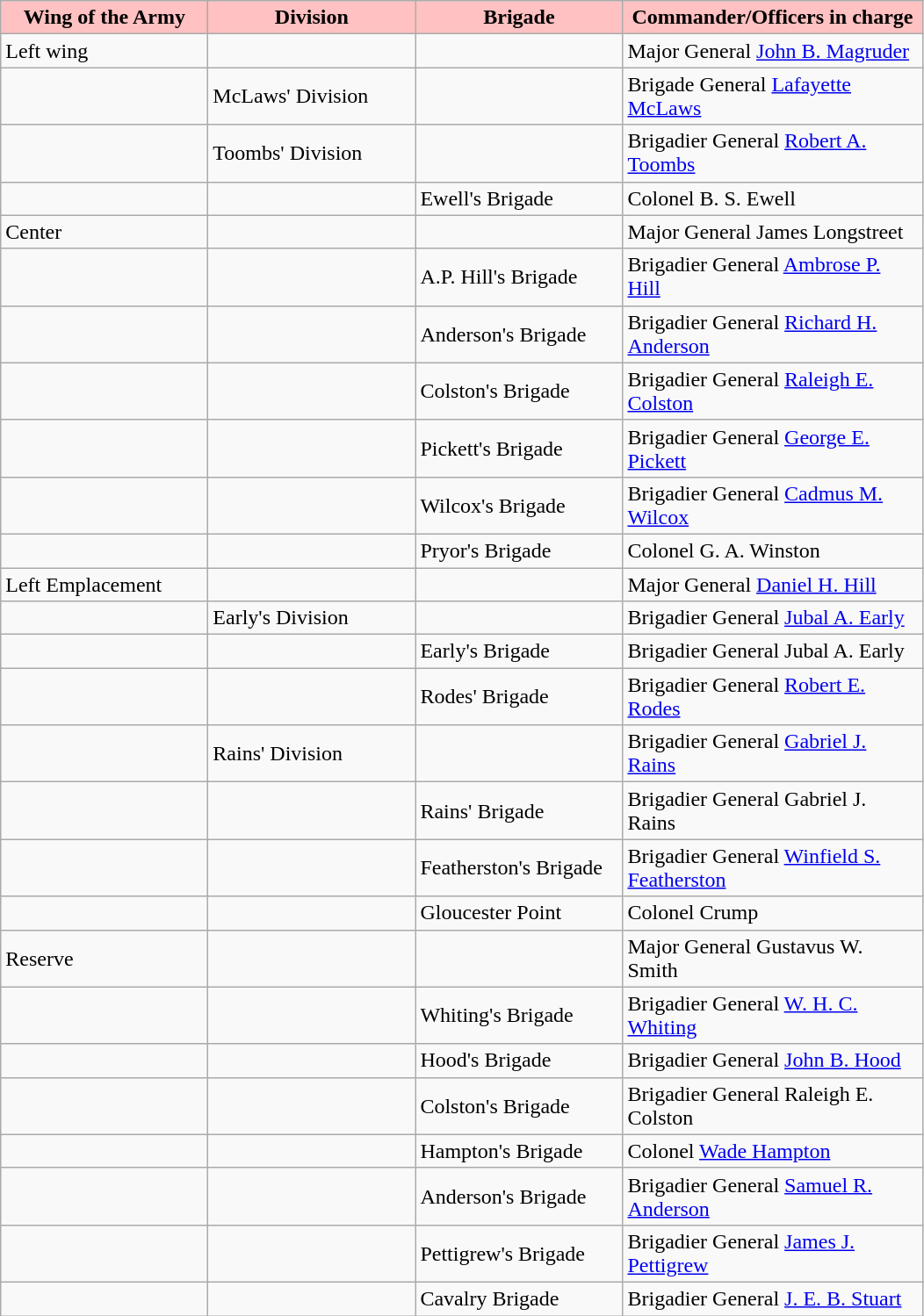<table class="wikitable">
<tr>
<th style="width:150px; background:#ffc1c1;">Wing of the Army</th>
<th style="width:150px; background:#ffc1c1;">Division</th>
<th style="width:150px; background:#ffc1c1;">Brigade</th>
<th style="width:220px; background:#ffc1c1;">Commander/Officers in charge</th>
</tr>
<tr>
<td>Left wing</td>
<td></td>
<td></td>
<td>Major General <a href='#'>John B. Magruder</a></td>
</tr>
<tr>
<td></td>
<td>McLaws' Division</td>
<td></td>
<td>Brigade General <a href='#'>Lafayette McLaws</a></td>
</tr>
<tr>
<td></td>
<td>Toombs' Division</td>
<td></td>
<td>Brigadier General <a href='#'>Robert A. Toombs</a></td>
</tr>
<tr>
<td></td>
<td></td>
<td>Ewell's Brigade</td>
<td>Colonel B. S. Ewell</td>
</tr>
<tr>
<td>Center</td>
<td></td>
<td></td>
<td>Major General James Longstreet</td>
</tr>
<tr>
<td></td>
<td></td>
<td>A.P. Hill's Brigade</td>
<td>Brigadier General <a href='#'>Ambrose P. Hill</a></td>
</tr>
<tr>
<td></td>
<td></td>
<td>Anderson's Brigade</td>
<td>Brigadier General <a href='#'>Richard H. Anderson</a></td>
</tr>
<tr>
<td></td>
<td></td>
<td>Colston's Brigade</td>
<td>Brigadier General <a href='#'>Raleigh E. Colston</a></td>
</tr>
<tr>
<td></td>
<td></td>
<td>Pickett's Brigade</td>
<td>Brigadier General <a href='#'>George E. Pickett</a></td>
</tr>
<tr>
<td></td>
<td></td>
<td>Wilcox's Brigade</td>
<td>Brigadier General <a href='#'>Cadmus M. Wilcox</a></td>
</tr>
<tr>
<td></td>
<td></td>
<td>Pryor's Brigade</td>
<td>Colonel G. A. Winston</td>
</tr>
<tr>
<td>Left Emplacement</td>
<td></td>
<td></td>
<td>Major General <a href='#'>Daniel H. Hill</a></td>
</tr>
<tr>
<td></td>
<td>Early's Division</td>
<td></td>
<td>Brigadier General <a href='#'>Jubal A. Early</a></td>
</tr>
<tr>
<td></td>
<td></td>
<td>Early's Brigade</td>
<td>Brigadier General Jubal A. Early</td>
</tr>
<tr>
<td></td>
<td></td>
<td>Rodes' Brigade</td>
<td>Brigadier General <a href='#'>Robert E. Rodes</a></td>
</tr>
<tr>
<td></td>
<td>Rains' Division</td>
<td></td>
<td>Brigadier General <a href='#'>Gabriel J. Rains</a></td>
</tr>
<tr>
<td></td>
<td></td>
<td>Rains' Brigade</td>
<td>Brigadier General Gabriel J. Rains</td>
</tr>
<tr>
<td></td>
<td></td>
<td>Featherston's Brigade</td>
<td>Brigadier General <a href='#'>Winfield S. Featherston</a></td>
</tr>
<tr>
<td></td>
<td></td>
<td>Gloucester Point</td>
<td>Colonel Crump</td>
</tr>
<tr>
<td>Reserve</td>
<td></td>
<td></td>
<td>Major General Gustavus W. Smith</td>
</tr>
<tr>
<td></td>
<td></td>
<td>Whiting's Brigade</td>
<td>Brigadier General <a href='#'>W. H. C. Whiting</a></td>
</tr>
<tr>
<td></td>
<td></td>
<td>Hood's Brigade</td>
<td>Brigadier General <a href='#'>John B. Hood</a></td>
</tr>
<tr>
<td></td>
<td></td>
<td>Colston's Brigade</td>
<td>Brigadier General Raleigh E. Colston</td>
</tr>
<tr>
<td></td>
<td></td>
<td>Hampton's Brigade</td>
<td>Colonel <a href='#'>Wade Hampton</a></td>
</tr>
<tr>
<td></td>
<td></td>
<td>Anderson's Brigade</td>
<td>Brigadier General <a href='#'>Samuel R. Anderson</a></td>
</tr>
<tr>
<td></td>
<td></td>
<td>Pettigrew's Brigade</td>
<td>Brigadier General <a href='#'>James J. Pettigrew</a></td>
</tr>
<tr>
<td></td>
<td></td>
<td>Cavalry Brigade</td>
<td>Brigadier General <a href='#'>J. E. B. Stuart</a></td>
</tr>
</table>
